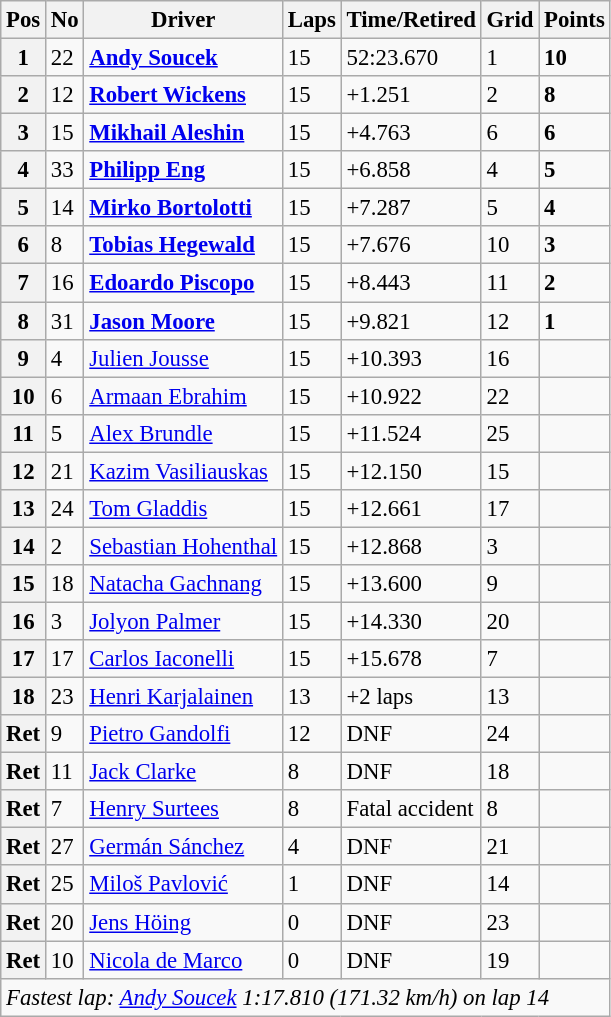<table class="wikitable" style="font-size:95%">
<tr>
<th>Pos</th>
<th>No</th>
<th>Driver</th>
<th>Laps</th>
<th>Time/Retired</th>
<th>Grid</th>
<th>Points</th>
</tr>
<tr>
<th>1</th>
<td>22</td>
<td> <strong><a href='#'>Andy Soucek</a></strong></td>
<td>15</td>
<td>52:23.670</td>
<td>1</td>
<td><strong>10</strong></td>
</tr>
<tr>
<th>2</th>
<td>12</td>
<td> <strong><a href='#'>Robert Wickens</a></strong></td>
<td>15</td>
<td>+1.251</td>
<td>2</td>
<td><strong>8</strong></td>
</tr>
<tr>
<th>3</th>
<td>15</td>
<td> <strong><a href='#'>Mikhail Aleshin</a></strong></td>
<td>15</td>
<td>+4.763</td>
<td>6</td>
<td><strong>6</strong></td>
</tr>
<tr>
<th>4</th>
<td>33</td>
<td> <strong><a href='#'>Philipp Eng</a></strong></td>
<td>15</td>
<td>+6.858</td>
<td>4</td>
<td><strong>5</strong></td>
</tr>
<tr>
<th>5</th>
<td>14</td>
<td> <strong><a href='#'>Mirko Bortolotti</a></strong></td>
<td>15</td>
<td>+7.287</td>
<td>5</td>
<td><strong>4</strong></td>
</tr>
<tr>
<th>6</th>
<td>8</td>
<td> <strong><a href='#'>Tobias Hegewald</a></strong></td>
<td>15</td>
<td>+7.676</td>
<td>10</td>
<td><strong>3</strong></td>
</tr>
<tr>
<th>7</th>
<td>16</td>
<td> <strong><a href='#'>Edoardo Piscopo</a></strong></td>
<td>15</td>
<td>+8.443</td>
<td>11</td>
<td><strong>2</strong></td>
</tr>
<tr>
<th>8</th>
<td>31</td>
<td> <strong><a href='#'>Jason Moore</a></strong></td>
<td>15</td>
<td>+9.821</td>
<td>12</td>
<td><strong>1</strong></td>
</tr>
<tr>
<th>9</th>
<td>4</td>
<td> <a href='#'>Julien Jousse</a></td>
<td>15</td>
<td>+10.393</td>
<td>16</td>
<td></td>
</tr>
<tr>
<th>10</th>
<td>6</td>
<td> <a href='#'>Armaan Ebrahim</a></td>
<td>15</td>
<td>+10.922</td>
<td>22</td>
<td></td>
</tr>
<tr>
<th>11</th>
<td>5</td>
<td> <a href='#'>Alex Brundle</a></td>
<td>15</td>
<td>+11.524</td>
<td>25</td>
<td></td>
</tr>
<tr>
<th>12</th>
<td>21</td>
<td> <a href='#'>Kazim Vasiliauskas</a></td>
<td>15</td>
<td>+12.150</td>
<td>15</td>
<td></td>
</tr>
<tr>
<th>13</th>
<td>24</td>
<td> <a href='#'>Tom Gladdis</a></td>
<td>15</td>
<td>+12.661</td>
<td>17</td>
<td></td>
</tr>
<tr>
<th>14</th>
<td>2</td>
<td> <a href='#'>Sebastian Hohenthal</a></td>
<td>15</td>
<td>+12.868</td>
<td>3</td>
<td></td>
</tr>
<tr>
<th>15</th>
<td>18</td>
<td> <a href='#'>Natacha Gachnang</a></td>
<td>15</td>
<td>+13.600</td>
<td>9</td>
<td></td>
</tr>
<tr>
<th>16</th>
<td>3</td>
<td> <a href='#'>Jolyon Palmer</a></td>
<td>15</td>
<td>+14.330</td>
<td>20</td>
<td></td>
</tr>
<tr>
<th>17</th>
<td>17</td>
<td> <a href='#'>Carlos Iaconelli</a></td>
<td>15</td>
<td>+15.678</td>
<td>7</td>
<td></td>
</tr>
<tr>
<th>18</th>
<td>23</td>
<td> <a href='#'>Henri Karjalainen</a></td>
<td>13</td>
<td>+2 laps</td>
<td>13</td>
<td></td>
</tr>
<tr>
<th>Ret</th>
<td>9</td>
<td> <a href='#'>Pietro Gandolfi</a></td>
<td>12</td>
<td>DNF</td>
<td>24</td>
<td></td>
</tr>
<tr>
<th>Ret</th>
<td>11</td>
<td> <a href='#'>Jack Clarke</a></td>
<td>8</td>
<td>DNF</td>
<td>18</td>
<td></td>
</tr>
<tr>
<th>Ret</th>
<td>7</td>
<td> <a href='#'>Henry Surtees</a></td>
<td>8</td>
<td>Fatal accident</td>
<td>8</td>
<td></td>
</tr>
<tr>
<th>Ret</th>
<td>27</td>
<td> <a href='#'>Germán Sánchez</a></td>
<td>4</td>
<td>DNF</td>
<td>21</td>
<td></td>
</tr>
<tr>
<th>Ret</th>
<td>25</td>
<td> <a href='#'>Miloš Pavlović</a></td>
<td>1</td>
<td>DNF</td>
<td>14</td>
<td></td>
</tr>
<tr>
<th>Ret</th>
<td>20</td>
<td> <a href='#'>Jens Höing</a></td>
<td>0</td>
<td>DNF</td>
<td>23</td>
<td></td>
</tr>
<tr>
<th>Ret</th>
<td>10</td>
<td> <a href='#'>Nicola de Marco</a></td>
<td>0</td>
<td>DNF</td>
<td>19</td>
<td></td>
</tr>
<tr>
<td colspan=8><em>Fastest lap: <a href='#'>Andy Soucek</a> 1:17.810 (171.32 km/h) on lap 14</em></td>
</tr>
</table>
